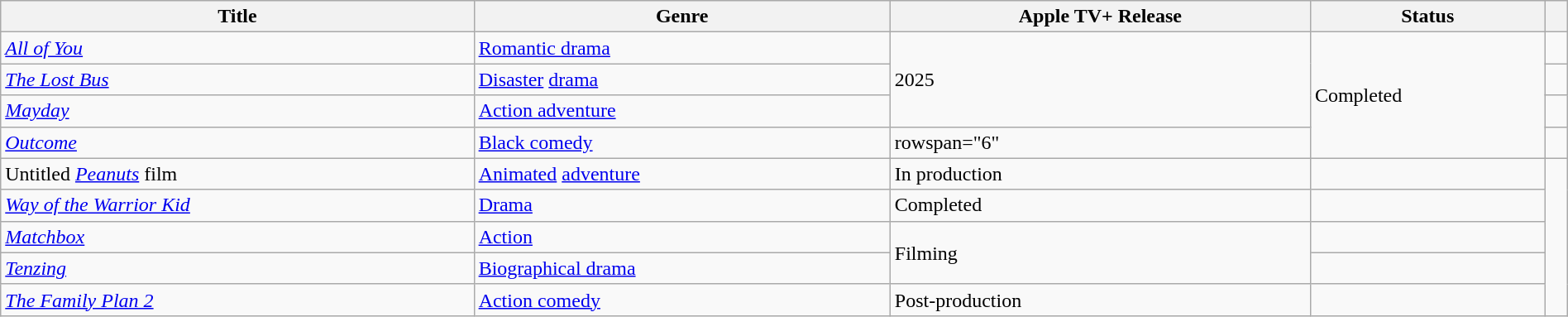<table class="wikitable sortable" style="width:100%">
<tr>
<th>Title</th>
<th>Genre</th>
<th>Apple TV+ Release</th>
<th>Status</th>
<th></th>
</tr>
<tr>
<td><em><a href='#'>All of You</a></em></td>
<td><a href='#'>Romantic drama</a></td>
<td rowspan="3">2025</td>
<td rowspan="4">Completed</td>
<td></td>
</tr>
<tr>
<td><em><a href='#'>The Lost Bus</a></em></td>
<td><a href='#'>Disaster</a> <a href='#'>drama</a></td>
<td></td>
</tr>
<tr>
<td><em><a href='#'>Mayday</a></em></td>
<td><a href='#'>Action adventure</a></td>
<td></td>
</tr>
<tr>
<td><em><a href='#'>Outcome</a></em></td>
<td><a href='#'>Black comedy</a></td>
<td>rowspan="6" </td>
<td></td>
</tr>
<tr>
<td>Untitled <em><a href='#'>Peanuts</a></em> film</td>
<td><a href='#'>Animated</a> <a href='#'>adventure</a></td>
<td>In production</td>
<td></td>
</tr>
<tr>
<td><em><a href='#'>Way of the Warrior Kid</a></em></td>
<td><a href='#'>Drama</a></td>
<td>Completed</td>
<td></td>
</tr>
<tr>
<td><em><a href='#'>Matchbox</a></em></td>
<td><a href='#'>Action</a></td>
<td rowspan="2">Filming</td>
<td></td>
</tr>
<tr>
<td><em><a href='#'>Tenzing</a></em></td>
<td><a href='#'>Biographical drama</a></td>
<td></td>
</tr>
<tr>
<td><em><a href='#'>The Family Plan 2</a></em></td>
<td><a href='#'>Action comedy</a></td>
<td>Post-production</td>
<td></td>
</tr>
</table>
